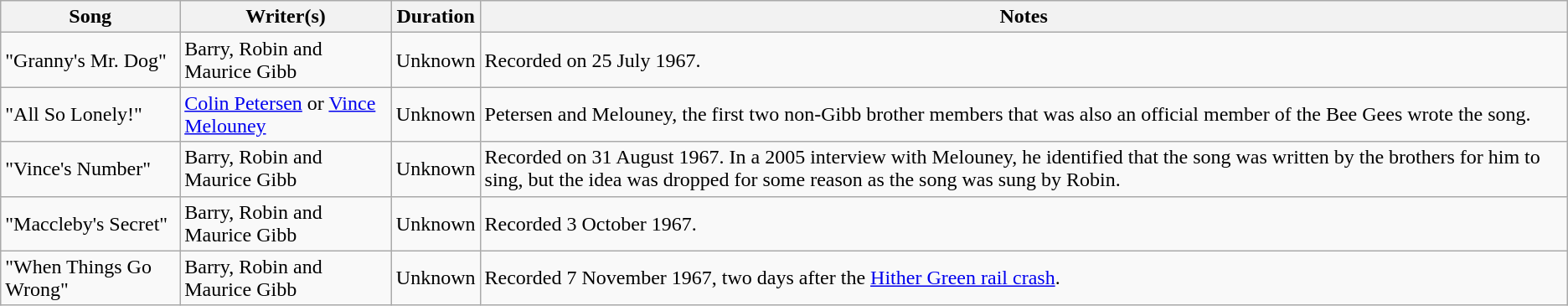<table class="wikitable">
<tr>
<th>Song</th>
<th>Writer(s)</th>
<th>Duration</th>
<th>Notes</th>
</tr>
<tr>
<td>"Granny's Mr. Dog"</td>
<td>Barry, Robin and Maurice Gibb</td>
<td>Unknown</td>
<td>Recorded on 25 July 1967.</td>
</tr>
<tr>
<td>"All So Lonely!"</td>
<td><a href='#'>Colin Petersen</a> or <a href='#'>Vince Melouney</a></td>
<td>Unknown</td>
<td>Petersen and Melouney, the first two non-Gibb brother members that was also an official member of the Bee Gees wrote the song.</td>
</tr>
<tr>
<td>"Vince's Number"</td>
<td>Barry, Robin and Maurice Gibb</td>
<td>Unknown</td>
<td>Recorded on 31 August 1967. In a 2005 interview with Melouney, he identified that the song was written by the brothers for him to sing, but the idea was dropped for some reason as the song was sung by Robin.</td>
</tr>
<tr>
<td>"Maccleby's Secret"</td>
<td>Barry, Robin and Maurice Gibb</td>
<td>Unknown</td>
<td>Recorded 3 October 1967.</td>
</tr>
<tr>
<td>"When Things Go Wrong"</td>
<td>Barry, Robin and Maurice Gibb</td>
<td>Unknown</td>
<td>Recorded 7 November 1967, two days after the <a href='#'>Hither Green rail crash</a>.</td>
</tr>
</table>
